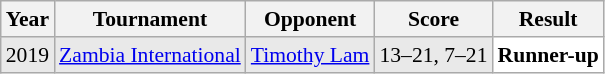<table class="sortable wikitable" style="font-size: 90%;">
<tr>
<th>Year</th>
<th>Tournament</th>
<th>Opponent</th>
<th>Score</th>
<th>Result</th>
</tr>
<tr style="background:#E9E9E9">
<td align="center">2019</td>
<td align="left"><a href='#'>Zambia International</a></td>
<td align="left"> <a href='#'>Timothy Lam</a></td>
<td align="left">13–21, 7–21</td>
<td style="text-align:left; background:white"> <strong>Runner-up</strong></td>
</tr>
</table>
